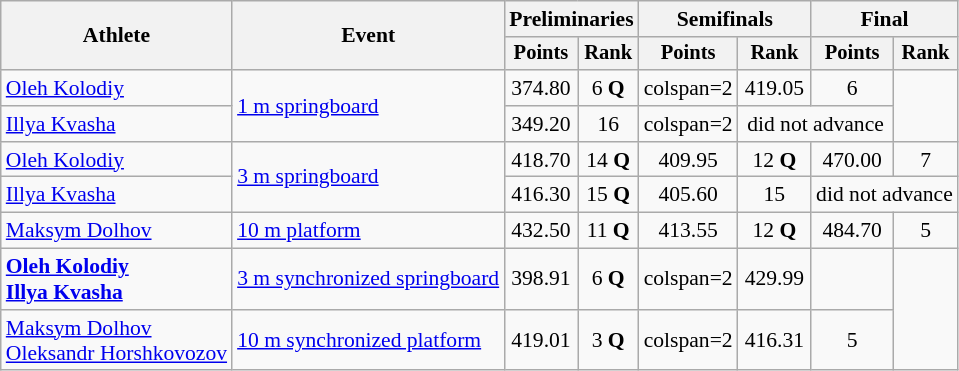<table class=wikitable style="font-size:90%;">
<tr>
<th rowspan="2">Athlete</th>
<th rowspan="2">Event</th>
<th colspan="2">Preliminaries</th>
<th colspan="2">Semifinals</th>
<th colspan="2">Final</th>
</tr>
<tr style="font-size:95%">
<th>Points</th>
<th>Rank</th>
<th>Points</th>
<th>Rank</th>
<th>Points</th>
<th>Rank</th>
</tr>
<tr align=center>
<td align=left><a href='#'>Oleh Kolodiy</a></td>
<td align=left rowspan=2><a href='#'>1 m springboard</a></td>
<td>374.80</td>
<td>6 <strong>Q</strong></td>
<td>colspan=2 </td>
<td>419.05</td>
<td>6</td>
</tr>
<tr align=center>
<td align=left><a href='#'>Illya Kvasha</a></td>
<td>349.20</td>
<td>16</td>
<td>colspan=2 </td>
<td colspan=2>did not advance</td>
</tr>
<tr align=center>
<td align=left><a href='#'>Oleh Kolodiy</a></td>
<td align=left rowspan=2><a href='#'>3 m springboard</a></td>
<td>418.70</td>
<td>14 <strong>Q</strong></td>
<td>409.95</td>
<td>12 <strong>Q</strong></td>
<td>470.00</td>
<td>7</td>
</tr>
<tr align=center>
<td align=left><a href='#'>Illya Kvasha</a></td>
<td>416.30</td>
<td>15 <strong>Q</strong></td>
<td>405.60</td>
<td>15</td>
<td colspan=2>did not advance</td>
</tr>
<tr align=center>
<td align=left><a href='#'>Maksym Dolhov</a></td>
<td align=left><a href='#'>10 m platform</a></td>
<td>432.50</td>
<td>11 <strong>Q</strong></td>
<td>413.55</td>
<td>12 <strong>Q</strong></td>
<td>484.70</td>
<td>5</td>
</tr>
<tr align=center>
<td align=left><strong><a href='#'>Oleh Kolodiy</a><br><a href='#'>Illya Kvasha</a></strong></td>
<td align=left><a href='#'>3 m synchronized springboard</a></td>
<td>398.91</td>
<td>6 <strong>Q</strong></td>
<td>colspan=2 </td>
<td>429.99</td>
<td></td>
</tr>
<tr align=center>
<td align=left><a href='#'>Maksym Dolhov</a><br><a href='#'>Oleksandr Horshkovozov</a></td>
<td align=left><a href='#'>10 m synchronized platform</a></td>
<td>419.01</td>
<td>3 <strong>Q</strong></td>
<td>colspan=2 </td>
<td>416.31</td>
<td>5</td>
</tr>
</table>
